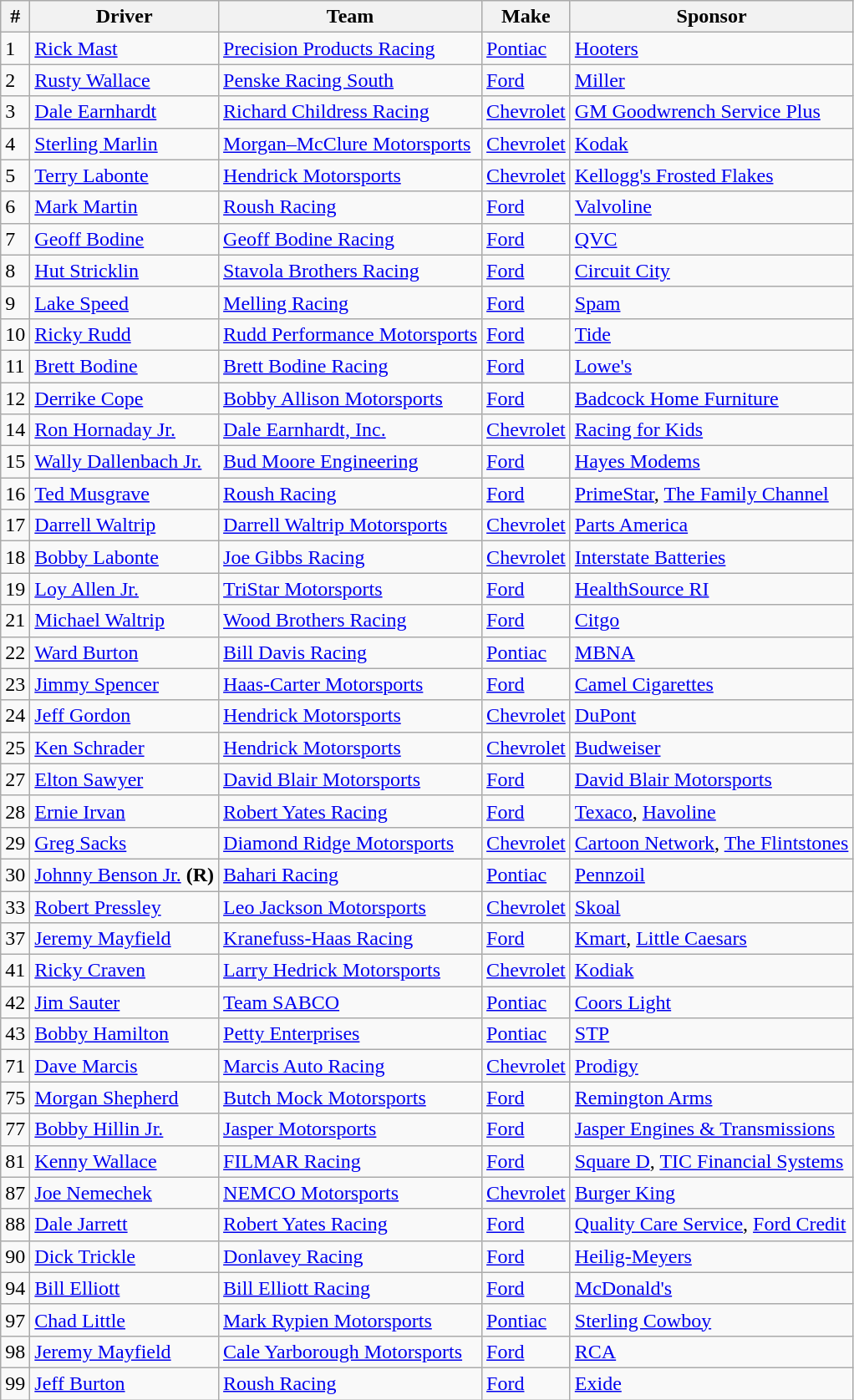<table class="wikitable">
<tr>
<th>#</th>
<th>Driver</th>
<th>Team</th>
<th>Make</th>
<th>Sponsor</th>
</tr>
<tr>
<td>1</td>
<td><a href='#'>Rick Mast</a></td>
<td><a href='#'>Precision Products Racing</a></td>
<td><a href='#'>Pontiac</a></td>
<td><a href='#'>Hooters</a></td>
</tr>
<tr>
<td>2</td>
<td><a href='#'>Rusty Wallace</a></td>
<td><a href='#'>Penske Racing South</a></td>
<td><a href='#'>Ford</a></td>
<td><a href='#'>Miller</a></td>
</tr>
<tr>
<td>3</td>
<td><a href='#'>Dale Earnhardt</a></td>
<td><a href='#'>Richard Childress Racing</a></td>
<td><a href='#'>Chevrolet</a></td>
<td><a href='#'>GM Goodwrench Service Plus</a></td>
</tr>
<tr>
<td>4</td>
<td><a href='#'>Sterling Marlin</a></td>
<td><a href='#'>Morgan–McClure Motorsports</a></td>
<td><a href='#'>Chevrolet</a></td>
<td><a href='#'>Kodak</a></td>
</tr>
<tr>
<td>5</td>
<td><a href='#'>Terry Labonte</a></td>
<td><a href='#'>Hendrick Motorsports</a></td>
<td><a href='#'>Chevrolet</a></td>
<td><a href='#'>Kellogg's Frosted Flakes</a></td>
</tr>
<tr>
<td>6</td>
<td><a href='#'>Mark Martin</a></td>
<td><a href='#'>Roush Racing</a></td>
<td><a href='#'>Ford</a></td>
<td><a href='#'>Valvoline</a></td>
</tr>
<tr>
<td>7</td>
<td><a href='#'>Geoff Bodine</a></td>
<td><a href='#'>Geoff Bodine Racing</a></td>
<td><a href='#'>Ford</a></td>
<td><a href='#'>QVC</a></td>
</tr>
<tr>
<td>8</td>
<td><a href='#'>Hut Stricklin</a></td>
<td><a href='#'>Stavola Brothers Racing</a></td>
<td><a href='#'>Ford</a></td>
<td><a href='#'>Circuit City</a></td>
</tr>
<tr>
<td>9</td>
<td><a href='#'>Lake Speed</a></td>
<td><a href='#'>Melling Racing</a></td>
<td><a href='#'>Ford</a></td>
<td><a href='#'>Spam</a></td>
</tr>
<tr>
<td>10</td>
<td><a href='#'>Ricky Rudd</a></td>
<td><a href='#'>Rudd Performance Motorsports</a></td>
<td><a href='#'>Ford</a></td>
<td><a href='#'>Tide</a></td>
</tr>
<tr>
<td>11</td>
<td><a href='#'>Brett Bodine</a></td>
<td><a href='#'>Brett Bodine Racing</a></td>
<td><a href='#'>Ford</a></td>
<td><a href='#'>Lowe's</a></td>
</tr>
<tr>
<td>12</td>
<td><a href='#'>Derrike Cope</a></td>
<td><a href='#'>Bobby Allison Motorsports</a></td>
<td><a href='#'>Ford</a></td>
<td><a href='#'>Badcock Home Furniture</a></td>
</tr>
<tr>
<td>14</td>
<td><a href='#'>Ron Hornaday Jr.</a></td>
<td><a href='#'>Dale Earnhardt, Inc.</a></td>
<td><a href='#'>Chevrolet</a></td>
<td><a href='#'>Racing for Kids</a></td>
</tr>
<tr>
<td>15</td>
<td><a href='#'>Wally Dallenbach Jr.</a></td>
<td><a href='#'>Bud Moore Engineering</a></td>
<td><a href='#'>Ford</a></td>
<td><a href='#'>Hayes Modems</a></td>
</tr>
<tr>
<td>16</td>
<td><a href='#'>Ted Musgrave</a></td>
<td><a href='#'>Roush Racing</a></td>
<td><a href='#'>Ford</a></td>
<td><a href='#'>PrimeStar</a>, <a href='#'>The Family Channel</a></td>
</tr>
<tr>
<td>17</td>
<td><a href='#'>Darrell Waltrip</a></td>
<td><a href='#'>Darrell Waltrip Motorsports</a></td>
<td><a href='#'>Chevrolet</a></td>
<td><a href='#'>Parts America</a></td>
</tr>
<tr>
<td>18</td>
<td><a href='#'>Bobby Labonte</a></td>
<td><a href='#'>Joe Gibbs Racing</a></td>
<td><a href='#'>Chevrolet</a></td>
<td><a href='#'>Interstate Batteries</a></td>
</tr>
<tr>
<td>19</td>
<td><a href='#'>Loy Allen Jr.</a></td>
<td><a href='#'>TriStar Motorsports</a></td>
<td><a href='#'>Ford</a></td>
<td><a href='#'>HealthSource RI</a></td>
</tr>
<tr>
<td>21</td>
<td><a href='#'>Michael Waltrip</a></td>
<td><a href='#'>Wood Brothers Racing</a></td>
<td><a href='#'>Ford</a></td>
<td><a href='#'>Citgo</a></td>
</tr>
<tr>
<td>22</td>
<td><a href='#'>Ward Burton</a></td>
<td><a href='#'>Bill Davis Racing</a></td>
<td><a href='#'>Pontiac</a></td>
<td><a href='#'>MBNA</a></td>
</tr>
<tr>
<td>23</td>
<td><a href='#'>Jimmy Spencer</a></td>
<td><a href='#'>Haas-Carter Motorsports</a></td>
<td><a href='#'>Ford</a></td>
<td><a href='#'>Camel Cigarettes</a></td>
</tr>
<tr>
<td>24</td>
<td><a href='#'>Jeff Gordon</a></td>
<td><a href='#'>Hendrick Motorsports</a></td>
<td><a href='#'>Chevrolet</a></td>
<td><a href='#'>DuPont</a></td>
</tr>
<tr>
<td>25</td>
<td><a href='#'>Ken Schrader</a></td>
<td><a href='#'>Hendrick Motorsports</a></td>
<td><a href='#'>Chevrolet</a></td>
<td><a href='#'>Budweiser</a></td>
</tr>
<tr>
<td>27</td>
<td><a href='#'>Elton Sawyer</a></td>
<td><a href='#'>David Blair Motorsports</a></td>
<td><a href='#'>Ford</a></td>
<td><a href='#'>David Blair Motorsports</a></td>
</tr>
<tr>
<td>28</td>
<td><a href='#'>Ernie Irvan</a></td>
<td><a href='#'>Robert Yates Racing</a></td>
<td><a href='#'>Ford</a></td>
<td><a href='#'>Texaco</a>, <a href='#'>Havoline</a></td>
</tr>
<tr>
<td>29</td>
<td><a href='#'>Greg Sacks</a></td>
<td><a href='#'>Diamond Ridge Motorsports</a></td>
<td><a href='#'>Chevrolet</a></td>
<td><a href='#'>Cartoon Network</a>, <a href='#'>The Flintstones</a></td>
</tr>
<tr>
<td>30</td>
<td><a href='#'>Johnny Benson Jr.</a> <strong>(R)</strong></td>
<td><a href='#'>Bahari Racing</a></td>
<td><a href='#'>Pontiac</a></td>
<td><a href='#'>Pennzoil</a></td>
</tr>
<tr>
<td>33</td>
<td><a href='#'>Robert Pressley</a></td>
<td><a href='#'>Leo Jackson Motorsports</a></td>
<td><a href='#'>Chevrolet</a></td>
<td><a href='#'>Skoal</a></td>
</tr>
<tr>
<td>37</td>
<td><a href='#'>Jeremy Mayfield</a></td>
<td><a href='#'>Kranefuss-Haas Racing</a></td>
<td><a href='#'>Ford</a></td>
<td><a href='#'>Kmart</a>, <a href='#'>Little Caesars</a></td>
</tr>
<tr>
<td>41</td>
<td><a href='#'>Ricky Craven</a></td>
<td><a href='#'>Larry Hedrick Motorsports</a></td>
<td><a href='#'>Chevrolet</a></td>
<td><a href='#'>Kodiak</a></td>
</tr>
<tr>
<td>42</td>
<td><a href='#'>Jim Sauter</a></td>
<td><a href='#'>Team SABCO</a></td>
<td><a href='#'>Pontiac</a></td>
<td><a href='#'>Coors Light</a></td>
</tr>
<tr>
<td>43</td>
<td><a href='#'>Bobby Hamilton</a></td>
<td><a href='#'>Petty Enterprises</a></td>
<td><a href='#'>Pontiac</a></td>
<td><a href='#'>STP</a></td>
</tr>
<tr>
<td>71</td>
<td><a href='#'>Dave Marcis</a></td>
<td><a href='#'>Marcis Auto Racing</a></td>
<td><a href='#'>Chevrolet</a></td>
<td><a href='#'>Prodigy</a></td>
</tr>
<tr>
<td>75</td>
<td><a href='#'>Morgan Shepherd</a></td>
<td><a href='#'>Butch Mock Motorsports</a></td>
<td><a href='#'>Ford</a></td>
<td><a href='#'>Remington Arms</a></td>
</tr>
<tr>
<td>77</td>
<td><a href='#'>Bobby Hillin Jr.</a></td>
<td><a href='#'>Jasper Motorsports</a></td>
<td><a href='#'>Ford</a></td>
<td><a href='#'>Jasper Engines & Transmissions</a></td>
</tr>
<tr>
<td>81</td>
<td><a href='#'>Kenny Wallace</a></td>
<td><a href='#'>FILMAR Racing</a></td>
<td><a href='#'>Ford</a></td>
<td><a href='#'>Square D</a>, <a href='#'>TIC Financial Systems</a></td>
</tr>
<tr>
<td>87</td>
<td><a href='#'>Joe Nemechek</a></td>
<td><a href='#'>NEMCO Motorsports</a></td>
<td><a href='#'>Chevrolet</a></td>
<td><a href='#'>Burger King</a></td>
</tr>
<tr>
<td>88</td>
<td><a href='#'>Dale Jarrett</a></td>
<td><a href='#'>Robert Yates Racing</a></td>
<td><a href='#'>Ford</a></td>
<td><a href='#'>Quality Care Service</a>, <a href='#'>Ford Credit</a></td>
</tr>
<tr>
<td>90</td>
<td><a href='#'>Dick Trickle</a></td>
<td><a href='#'>Donlavey Racing</a></td>
<td><a href='#'>Ford</a></td>
<td><a href='#'>Heilig-Meyers</a></td>
</tr>
<tr>
<td>94</td>
<td><a href='#'>Bill Elliott</a></td>
<td><a href='#'>Bill Elliott Racing</a></td>
<td><a href='#'>Ford</a></td>
<td><a href='#'>McDonald's</a></td>
</tr>
<tr>
<td>97</td>
<td><a href='#'>Chad Little</a></td>
<td><a href='#'>Mark Rypien Motorsports</a></td>
<td><a href='#'>Pontiac</a></td>
<td><a href='#'>Sterling Cowboy</a></td>
</tr>
<tr>
<td>98</td>
<td><a href='#'>Jeremy Mayfield</a></td>
<td><a href='#'>Cale Yarborough Motorsports</a></td>
<td><a href='#'>Ford</a></td>
<td><a href='#'>RCA</a></td>
</tr>
<tr>
<td>99</td>
<td><a href='#'>Jeff Burton</a></td>
<td><a href='#'>Roush Racing</a></td>
<td><a href='#'>Ford</a></td>
<td><a href='#'>Exide</a></td>
</tr>
</table>
